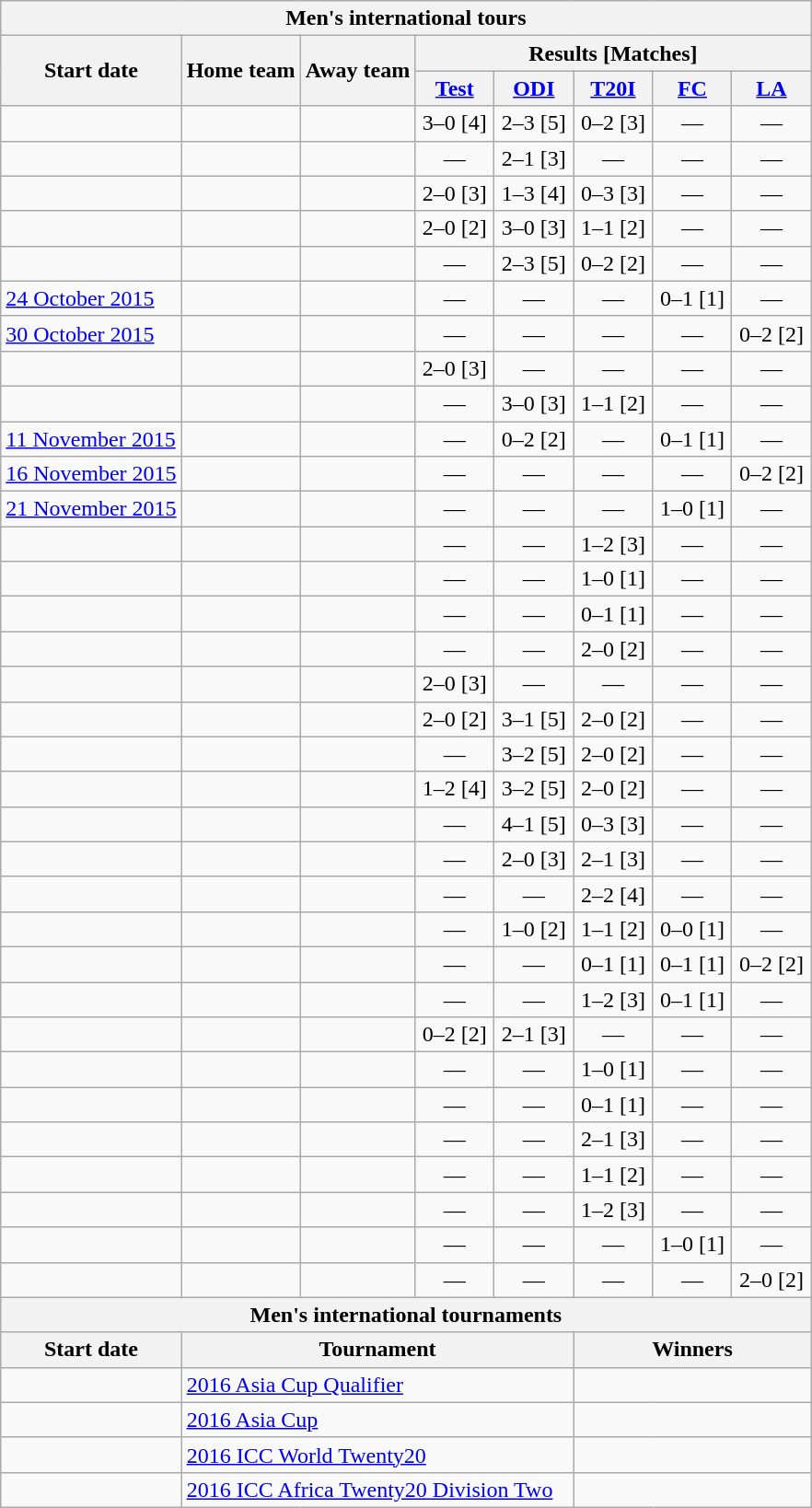<table class="wikitable ubsortable" style="text-align:center; white-space:nowrap">
<tr>
<th colspan=8>Men's international tours</th>
</tr>
<tr>
<th rowspan=2>Start date</th>
<th rowspan=2>Home team</th>
<th rowspan=2>Away team</th>
<th colspan=5>Results [Matches]</th>
</tr>
<tr>
<th width=50><a href='#'>Test</a></th>
<th width=50><a href='#'>ODI</a></th>
<th width=50><a href='#'>T20I</a></th>
<th width=50><a href='#'>FC</a></th>
<th width=50><a href='#'>LA</a></th>
</tr>
<tr>
<td style="text-align:left"><a href='#'></a></td>
<td style="text-align:left"></td>
<td style="text-align:left"></td>
<td>3–0 [4]</td>
<td>2–3 [5]</td>
<td>0–2 [3]</td>
<td>—</td>
<td>—</td>
</tr>
<tr>
<td style="text-align:left"><a href='#'></a></td>
<td style="text-align:left"></td>
<td style="text-align:left"></td>
<td>—</td>
<td>2–1 [3]</td>
<td>—</td>
<td>—</td>
<td>—</td>
</tr>
<tr>
<td style="text-align:left"><a href='#'></a></td>
<td style="text-align:left"> </td>
<td style="text-align:left"></td>
<td>2–0 [3]</td>
<td>1–3 [4]</td>
<td>0–3 [3]</td>
<td>—</td>
<td>—</td>
</tr>
<tr>
<td style="text-align:left"><a href='#'></a></td>
<td style="text-align:left"></td>
<td style="text-align:left"></td>
<td>2–0 [2]</td>
<td>3–0 [3]</td>
<td>1–1 [2]</td>
<td>—</td>
<td>—</td>
</tr>
<tr>
<td style="text-align:left"><a href='#'></a></td>
<td style="text-align:left"></td>
<td style="text-align:left"></td>
<td>—</td>
<td>2–3 [5]</td>
<td>0–2 [2]</td>
<td>—</td>
<td>—</td>
</tr>
<tr>
<td style="text-align:left"><a href='#'>24 October 2015</a></td>
<td style="text-align:left"></td>
<td style="text-align:left"></td>
<td>—</td>
<td>—</td>
<td>—</td>
<td>0–1 [1]</td>
<td>—</td>
</tr>
<tr>
<td style="text-align:left"><a href='#'>30 October 2015</a></td>
<td style="text-align:left"></td>
<td style="text-align:left"></td>
<td>—</td>
<td>—</td>
<td>—</td>
<td>—</td>
<td>0–2 [2]</td>
</tr>
<tr>
<td style="text-align:left"><a href='#'></a></td>
<td style="text-align:left"></td>
<td style="text-align:left"></td>
<td>2–0 [3]</td>
<td>—</td>
<td>—</td>
<td>—</td>
<td>—</td>
</tr>
<tr>
<td style="text-align:left"><a href='#'></a></td>
<td style="text-align:left"></td>
<td style="text-align:left"></td>
<td>—</td>
<td>3–0 [3]</td>
<td>1–1 [2]</td>
<td>—</td>
<td>—</td>
</tr>
<tr>
<td style="text-align:left"><a href='#'>11 November 2015</a></td>
<td style="text-align:left"></td>
<td style="text-align:left"></td>
<td>—</td>
<td>0–2 [2]</td>
<td>—</td>
<td>0–1 [1]</td>
<td>—</td>
</tr>
<tr>
<td style="text-align:left"><a href='#'>16 November 2015</a></td>
<td style="text-align:left"> </td>
<td style="text-align:left"></td>
<td>—</td>
<td>—</td>
<td>—</td>
<td>—</td>
<td>0–2 [2]</td>
</tr>
<tr>
<td style="text-align:left"><a href='#'>21 November 2015</a></td>
<td style="text-align:left"> </td>
<td style="text-align:left"></td>
<td>—</td>
<td>—</td>
<td>—</td>
<td>1–0 [1]</td>
<td>—</td>
</tr>
<tr>
<td style="text-align:left"><a href='#'></a></td>
<td style="text-align:left"> </td>
<td style="text-align:left"></td>
<td>—</td>
<td>—</td>
<td>1–2 [3]</td>
<td>—</td>
<td>—</td>
</tr>
<tr>
<td style="text-align:left"><a href='#'></a></td>
<td style="text-align:left"></td>
<td style="text-align:left"></td>
<td>—</td>
<td>—</td>
<td>1–0 [1]</td>
<td>—</td>
<td>—</td>
</tr>
<tr>
<td style="text-align:left"><a href='#'></a></td>
<td style="text-align:left"> </td>
<td style="text-align:left"></td>
<td>—</td>
<td>—</td>
<td>0–1 [1]</td>
<td>—</td>
<td>—</td>
</tr>
<tr>
<td style="text-align:left"><a href='#'></a></td>
<td style="text-align:left"> </td>
<td style="text-align:left"></td>
<td>—</td>
<td>—</td>
<td>2–0 [2]</td>
<td>—</td>
<td>—</td>
</tr>
<tr>
<td style="text-align:left"><a href='#'></a></td>
<td style="text-align:left"></td>
<td style="text-align:left"></td>
<td>2–0 [3]</td>
<td>—</td>
<td>—</td>
<td>—</td>
<td>—</td>
</tr>
<tr>
<td style="text-align:left"><a href='#'></a></td>
<td style="text-align:left"></td>
<td style="text-align:left"></td>
<td>2–0 [2]</td>
<td>3–1 [5]</td>
<td>2–0 [2]</td>
<td>—</td>
<td>—</td>
</tr>
<tr>
<td style="text-align:left"><a href='#'></a></td>
<td style="text-align:left"> </td>
<td style="text-align:left"></td>
<td>—</td>
<td>3–2 [5]</td>
<td>2–0 [2]</td>
<td>—</td>
<td>—</td>
</tr>
<tr>
<td style="text-align:left"><a href='#'></a></td>
<td style="text-align:left"></td>
<td style="text-align:left"></td>
<td>1–2 [4]</td>
<td>3–2 [5]</td>
<td>2–0 [2]</td>
<td>—</td>
<td>—</td>
</tr>
<tr>
<td style="text-align:left"><a href='#'></a></td>
<td style="text-align:left"></td>
<td style="text-align:left"></td>
<td>—</td>
<td>4–1 [5]</td>
<td>0–3 [3]</td>
<td>—</td>
<td>—</td>
</tr>
<tr>
<td style="text-align:left"><a href='#'></a></td>
<td style="text-align:left"></td>
<td style="text-align:left"></td>
<td>—</td>
<td>2–0 [3]</td>
<td>2–1 [3]</td>
<td>—</td>
<td>—</td>
</tr>
<tr>
<td style="text-align:left"><a href='#'></a></td>
<td style="text-align:left"></td>
<td style="text-align:left"></td>
<td>—</td>
<td>—</td>
<td>2–2 [4]</td>
<td>—</td>
<td>—</td>
</tr>
<tr>
<td style="text-align:left"><a href='#'></a></td>
<td style="text-align:left"></td>
<td style="text-align:left"></td>
<td>—</td>
<td>1–0 [2]</td>
<td>1–1 [2]</td>
<td>0–0 [1]</td>
<td>—</td>
</tr>
<tr>
<td style="text-align:left"><a href='#'></a></td>
<td style="text-align:left"></td>
<td style="text-align:left"></td>
<td>—</td>
<td>—</td>
<td>0–1 [1]</td>
<td>0–1 [1]</td>
<td>0–2 [2]</td>
</tr>
<tr>
<td style="text-align:left"><a href='#'></a></td>
<td style="text-align:left"> </td>
<td style="text-align:left"></td>
<td>—</td>
<td>—</td>
<td>1–2 [3]</td>
<td>0–1 [1]</td>
<td>—</td>
</tr>
<tr>
<td style="text-align:left"><a href='#'></a></td>
<td style="text-align:left"></td>
<td style="text-align:left"></td>
<td>0–2 [2]</td>
<td>2–1 [3]</td>
<td>—</td>
<td>—</td>
<td>—</td>
</tr>
<tr>
<td style="text-align:left"><a href='#'></a></td>
<td style="text-align:left"></td>
<td style="text-align:left"></td>
<td>—</td>
<td>—</td>
<td>1–0 [1]</td>
<td>—</td>
<td>—</td>
</tr>
<tr>
<td style="text-align:left"><a href='#'></a></td>
<td style="text-align:left"> </td>
<td style="text-align:left"></td>
<td>—</td>
<td>—</td>
<td>0–1 [1]</td>
<td>—</td>
<td>—</td>
</tr>
<tr>
<td style="text-align:left"><a href='#'></a></td>
<td style="text-align:left"></td>
<td style="text-align:left"></td>
<td>—</td>
<td>—</td>
<td>2–1 [3]</td>
<td>—</td>
<td>—</td>
</tr>
<tr>
<td style="text-align:left"><a href='#'></a></td>
<td style="text-align:left"></td>
<td style="text-align:left"></td>
<td>—</td>
<td>—</td>
<td>1–1 [2]</td>
<td>—</td>
<td>—</td>
</tr>
<tr>
<td style="text-align:left"><a href='#'></a></td>
<td style="text-align:left"></td>
<td style="text-align:left"></td>
<td>—</td>
<td>—</td>
<td>1–2 [3]</td>
<td>—</td>
<td>—</td>
</tr>
<tr>
<td style="text-align:left"><a href='#'></a></td>
<td style="text-align:left"> </td>
<td style="text-align:left"></td>
<td>—</td>
<td>—</td>
<td>—</td>
<td>1–0 [1]</td>
<td>—</td>
</tr>
<tr>
<td style="text-align:left"><a href='#'></a></td>
<td style="text-align:left"></td>
<td style="text-align:left"></td>
<td>—</td>
<td>—</td>
<td>—</td>
<td>—</td>
<td>2–0 [2]</td>
</tr>
<tr>
<th colspan="8">Men's international tournaments</th>
</tr>
<tr>
<th>Start date</th>
<th colspan=4>Tournament</th>
<th colspan=3>Winners</th>
</tr>
<tr>
<td style="text-align:left"><a href='#'></a></td>
<td style="text-align:left" colspan=4> <a href='#'>2016 Asia Cup Qualifier</a></td>
<td style="text-align:left" colspan=3></td>
</tr>
<tr class="sortbottom">
<td style="text-align:left"><a href='#'></a></td>
<td style="text-align:left" colspan=4> <a href='#'>2016 Asia Cup</a></td>
<td style="text-align:left" colspan=3></td>
</tr>
<tr class="sortbottom">
<td style="text-align:left"><a href='#'></a></td>
<td style="text-align:left" colspan=4> <a href='#'>2016 ICC World Twenty20</a></td>
<td style="text-align:left" colspan=3></td>
</tr>
<tr>
<td style="text-align:left"><a href='#'></a></td>
<td style="text-align:left" colspan=4> <a href='#'>2016 ICC Africa Twenty20 Division Two</a></td>
<td style="text-align:left" colspan=3></td>
</tr>
</table>
